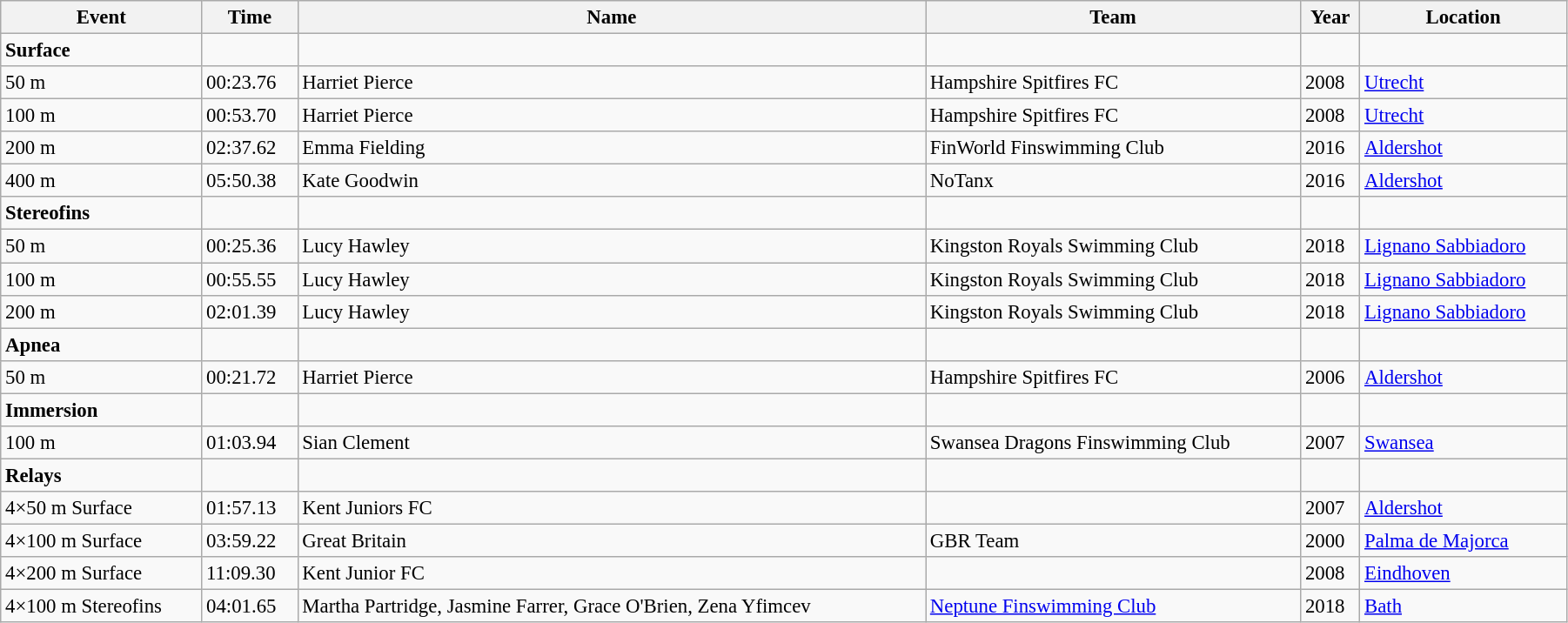<table class="wikitable" style="width: 95%; font-size: 95%;">
<tr>
<th>Event</th>
<th>Time</th>
<th>Name</th>
<th>Team</th>
<th>Year</th>
<th>Location</th>
</tr>
<tr>
<td><strong>Surface</strong></td>
<td></td>
<td></td>
<td></td>
<td></td>
</tr>
<tr>
<td>50 m</td>
<td>00:23.76</td>
<td>Harriet Pierce</td>
<td>Hampshire Spitfires FC</td>
<td>2008</td>
<td> <a href='#'>Utrecht</a></td>
</tr>
<tr>
<td>100 m</td>
<td>00:53.70</td>
<td>Harriet Pierce</td>
<td>Hampshire Spitfires FC</td>
<td>2008</td>
<td> <a href='#'>Utrecht</a></td>
</tr>
<tr>
<td>200 m</td>
<td>02:37.62</td>
<td>Emma Fielding</td>
<td>FinWorld Finswimming Club</td>
<td>2016</td>
<td> <a href='#'>Aldershot</a></td>
</tr>
<tr>
<td>400 m</td>
<td>05:50.38</td>
<td>Kate Goodwin</td>
<td>NoTanx</td>
<td>2016</td>
<td> <a href='#'>Aldershot</a></td>
</tr>
<tr>
<td><strong>Stereofins</strong></td>
<td></td>
<td></td>
<td></td>
<td></td>
</tr>
<tr>
<td>50 m</td>
<td>00:25.36</td>
<td>Lucy Hawley</td>
<td>Kingston Royals Swimming Club</td>
<td>2018</td>
<td> <a href='#'>Lignano Sabbiadoro</a></td>
</tr>
<tr>
<td>100 m</td>
<td>00:55.55</td>
<td>Lucy Hawley</td>
<td>Kingston Royals Swimming Club</td>
<td>2018</td>
<td> <a href='#'>Lignano Sabbiadoro</a></td>
</tr>
<tr>
<td>200 m</td>
<td>02:01.39</td>
<td>Lucy Hawley</td>
<td>Kingston Royals Swimming Club</td>
<td>2018</td>
<td> <a href='#'>Lignano Sabbiadoro</a></td>
</tr>
<tr>
<td><strong>Apnea</strong></td>
<td></td>
<td></td>
<td></td>
<td></td>
<td></td>
</tr>
<tr>
<td>50 m</td>
<td>00:21.72</td>
<td>Harriet Pierce</td>
<td>Hampshire Spitfires FC</td>
<td>2006</td>
<td> <a href='#'>Aldershot</a></td>
</tr>
<tr>
<td><strong>Immersion</strong></td>
<td></td>
<td></td>
<td></td>
<td></td>
<td></td>
</tr>
<tr>
<td>100 m</td>
<td>01:03.94</td>
<td>Sian Clement</td>
<td>Swansea Dragons Finswimming Club</td>
<td>2007</td>
<td> <a href='#'>Swansea</a></td>
</tr>
<tr>
<td><strong>Relays</strong></td>
<td></td>
<td></td>
<td></td>
<td></td>
<td></td>
</tr>
<tr>
<td>4×50 m Surface</td>
<td>01:57.13</td>
<td>Kent Juniors FC</td>
<td></td>
<td>2007</td>
<td> <a href='#'>Aldershot</a></td>
</tr>
<tr>
<td>4×100 m Surface</td>
<td>03:59.22</td>
<td>Great Britain</td>
<td>GBR Team</td>
<td>2000</td>
<td> <a href='#'>Palma de Majorca</a></td>
</tr>
<tr>
<td>4×200 m Surface</td>
<td>11:09.30</td>
<td>Kent Junior FC</td>
<td></td>
<td>2008</td>
<td> <a href='#'>Eindhoven</a></td>
</tr>
<tr>
<td>4×100 m Stereofins</td>
<td>04:01.65</td>
<td>Martha Partridge, Jasmine Farrer, Grace O'Brien, Zena Yfimcev</td>
<td><a href='#'>Neptune Finswimming Club</a></td>
<td>2018</td>
<td> <a href='#'>Bath</a></td>
</tr>
</table>
